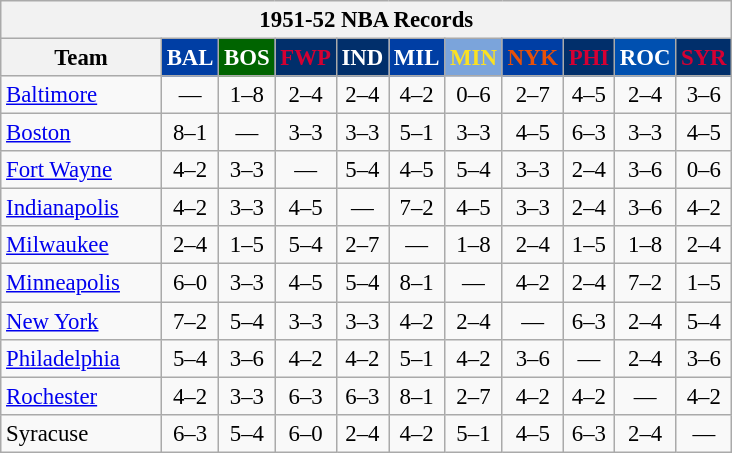<table class="wikitable" style="font-size:95%; text-align:center;">
<tr>
<th colspan=11>1951-52 NBA Records</th>
</tr>
<tr>
<th width=100>Team</th>
<th style="background:#003EA4;color:#FFFFFF;width=35">BAL</th>
<th style="background:#006400;color:#FFFFFF;width=35">BOS</th>
<th style="background:#012F6B;color:#D40032;width=35">FWP</th>
<th style="background:#012F6B;color:#FFFFFF;width=35">IND</th>
<th style="background:#003EA4;color:#FFFFFF;width=35">MIL</th>
<th style="background:#7BA4DB;color:#FBE122;width=35">MIN</th>
<th style="background:#003EA4;color:#E85109;width=35">NYK</th>
<th style="background:#012F6B;color:#D50033;width=35">PHI</th>
<th style="background:#0050B0;color:#FFFFFF;width=35">ROC</th>
<th style="background:#012F6B;color:#D50033;width=35">SYR</th>
</tr>
<tr>
<td style="text-align:left;"><a href='#'>Baltimore</a></td>
<td>—</td>
<td>1–8</td>
<td>2–4</td>
<td>2–4</td>
<td>4–2</td>
<td>0–6</td>
<td>2–7</td>
<td>4–5</td>
<td>2–4</td>
<td>3–6</td>
</tr>
<tr>
<td style="text-align:left;"><a href='#'>Boston</a></td>
<td>8–1</td>
<td>—</td>
<td>3–3</td>
<td>3–3</td>
<td>5–1</td>
<td>3–3</td>
<td>4–5</td>
<td>6–3</td>
<td>3–3</td>
<td>4–5</td>
</tr>
<tr>
<td style="text-align:left;"><a href='#'>Fort Wayne</a></td>
<td>4–2</td>
<td>3–3</td>
<td>—</td>
<td>5–4</td>
<td>4–5</td>
<td>5–4</td>
<td>3–3</td>
<td>2–4</td>
<td>3–6</td>
<td>0–6</td>
</tr>
<tr>
<td style="text-align:left;"><a href='#'>Indianapolis</a></td>
<td>4–2</td>
<td>3–3</td>
<td>4–5</td>
<td>—</td>
<td>7–2</td>
<td>4–5</td>
<td>3–3</td>
<td>2–4</td>
<td>3–6</td>
<td>4–2</td>
</tr>
<tr>
<td style="text-align:left;"><a href='#'>Milwaukee</a></td>
<td>2–4</td>
<td>1–5</td>
<td>5–4</td>
<td>2–7</td>
<td>—</td>
<td>1–8</td>
<td>2–4</td>
<td>1–5</td>
<td>1–8</td>
<td>2–4</td>
</tr>
<tr>
<td style="text-align:left;"><a href='#'>Minneapolis</a></td>
<td>6–0</td>
<td>3–3</td>
<td>4–5</td>
<td>5–4</td>
<td>8–1</td>
<td>—</td>
<td>4–2</td>
<td>2–4</td>
<td>7–2</td>
<td>1–5</td>
</tr>
<tr>
<td style="text-align:left;"><a href='#'>New York</a></td>
<td>7–2</td>
<td>5–4</td>
<td>3–3</td>
<td>3–3</td>
<td>4–2</td>
<td>2–4</td>
<td>—</td>
<td>6–3</td>
<td>2–4</td>
<td>5–4</td>
</tr>
<tr>
<td style="text-align:left;"><a href='#'>Philadelphia</a></td>
<td>5–4</td>
<td>3–6</td>
<td>4–2</td>
<td>4–2</td>
<td>5–1</td>
<td>4–2</td>
<td>3–6</td>
<td>—</td>
<td>2–4</td>
<td>3–6</td>
</tr>
<tr>
<td style="text-align:left;"><a href='#'>Rochester</a></td>
<td>4–2</td>
<td>3–3</td>
<td>6–3</td>
<td>6–3</td>
<td>8–1</td>
<td>2–7</td>
<td>4–2</td>
<td>4–2</td>
<td>—</td>
<td>4–2</td>
</tr>
<tr>
<td style="text-align:left;">Syracuse</td>
<td>6–3</td>
<td>5–4</td>
<td>6–0</td>
<td>2–4</td>
<td>4–2</td>
<td>5–1</td>
<td>4–5</td>
<td>6–3</td>
<td>2–4</td>
<td>—</td>
</tr>
</table>
